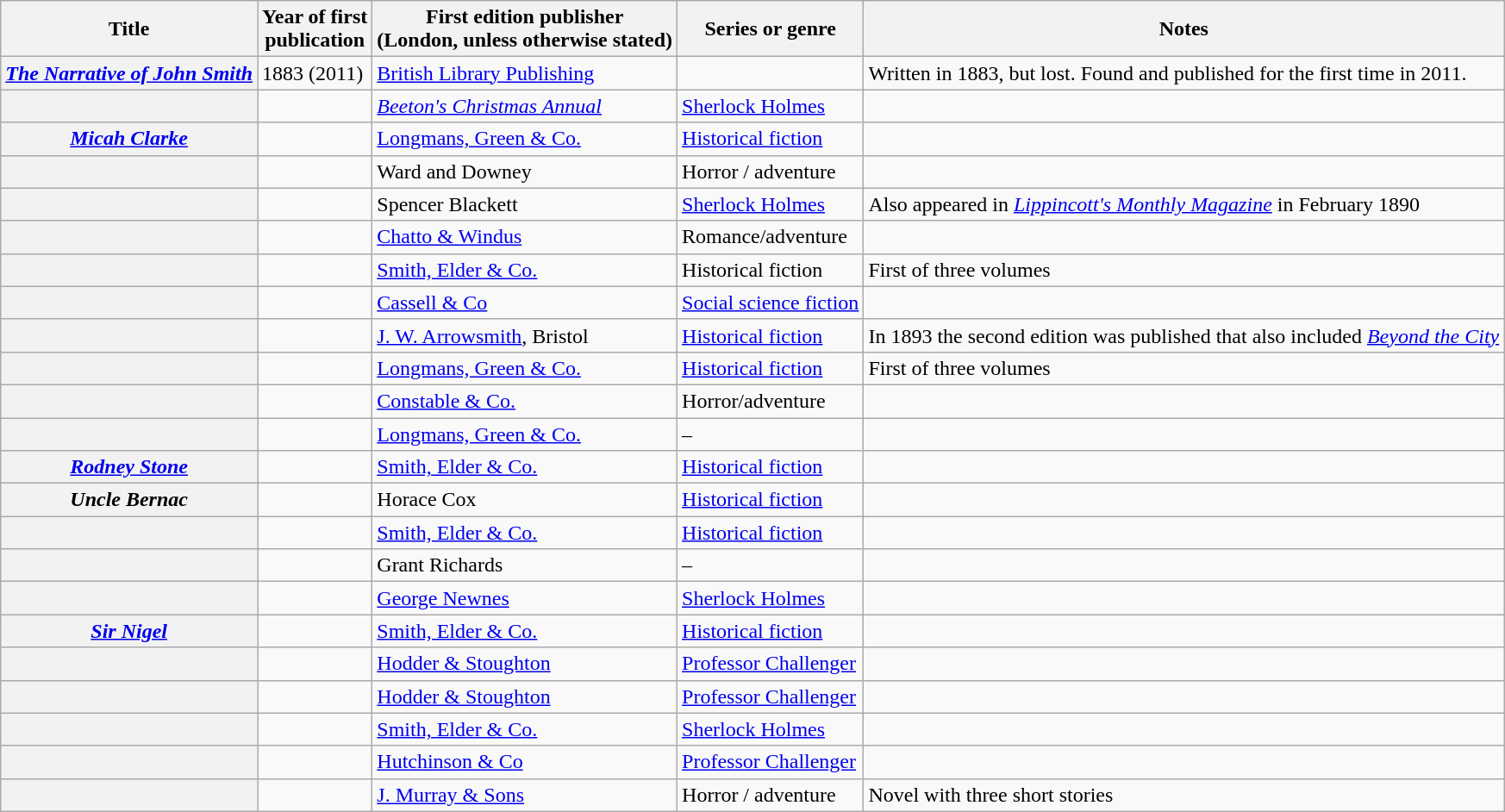<table class="wikitable plainrowheaders sortable" style="margin-right: 0;">
<tr>
<th scope="col">Title</th>
<th scope="col">Year of first<br>publication</th>
<th scope="col">First edition publisher<br>(London, unless otherwise stated)</th>
<th scope="col">Series or genre</th>
<th scope="col" class="unsortable">Notes</th>
</tr>
<tr>
<th scope="row"><em><a href='#'>The Narrative of John Smith</a></em></th>
<td>1883 (2011)</td>
<td><a href='#'>British Library Publishing</a></td>
<td></td>
<td>Written in 1883, but lost. Found and published for the first time in 2011.</td>
</tr>
<tr>
<th scope="row"></th>
<td></td>
<td><em><a href='#'>Beeton's Christmas Annual</a></em></td>
<td><a href='#'>Sherlock Holmes</a></td>
<td></td>
</tr>
<tr>
<th scope="row"><em><a href='#'>Micah Clarke</a></em></th>
<td></td>
<td><a href='#'>Longmans, Green & Co.</a></td>
<td><a href='#'>Historical fiction</a></td>
<td></td>
</tr>
<tr>
<th scope="row"></th>
<td></td>
<td>Ward and Downey</td>
<td>Horror / adventure</td>
<td></td>
</tr>
<tr>
<th scope="row"></th>
<td></td>
<td>Spencer Blackett</td>
<td><a href='#'>Sherlock Holmes</a></td>
<td>Also appeared in <em><a href='#'>Lippincott's Monthly Magazine</a></em> in February 1890</td>
</tr>
<tr>
<th scope="row"></th>
<td></td>
<td><a href='#'>Chatto & Windus</a></td>
<td>Romance/adventure</td>
<td></td>
</tr>
<tr>
<th scope="row"></th>
<td></td>
<td><a href='#'>Smith, Elder & Co.</a></td>
<td>Historical fiction</td>
<td>First of three volumes</td>
</tr>
<tr>
<th scope="row"></th>
<td></td>
<td><a href='#'>Cassell & Co</a></td>
<td><a href='#'>Social science fiction</a></td>
<td></td>
</tr>
<tr>
<th scope="row"></th>
<td></td>
<td><a href='#'>J. W. Arrowsmith</a>, Bristol</td>
<td><a href='#'>Historical fiction</a></td>
<td>In 1893 the second edition was published that also included <em><a href='#'>Beyond the City</a></em></td>
</tr>
<tr>
<th scope="row"></th>
<td></td>
<td><a href='#'>Longmans, Green & Co.</a></td>
<td><a href='#'>Historical fiction</a></td>
<td>First of three volumes</td>
</tr>
<tr>
<th scope="row"></th>
<td></td>
<td><a href='#'>Constable & Co.</a></td>
<td>Horror/adventure</td>
<td></td>
</tr>
<tr>
<th scope="row"></th>
<td></td>
<td><a href='#'>Longmans, Green & Co.</a></td>
<td>–</td>
<td></td>
</tr>
<tr>
<th scope="row"><em><a href='#'>Rodney Stone</a></em></th>
<td></td>
<td><a href='#'>Smith, Elder & Co.</a></td>
<td><a href='#'>Historical fiction</a></td>
<td></td>
</tr>
<tr>
<th scope="row"><em>Uncle Bernac</em></th>
<td></td>
<td>Horace Cox</td>
<td><a href='#'>Historical fiction</a></td>
<td></td>
</tr>
<tr>
<th scope="row"></th>
<td></td>
<td><a href='#'>Smith, Elder & Co.</a></td>
<td><a href='#'>Historical fiction</a></td>
<td></td>
</tr>
<tr>
<th scope="row"></th>
<td></td>
<td>Grant Richards</td>
<td>–</td>
<td></td>
</tr>
<tr>
<th scope="row"></th>
<td></td>
<td><a href='#'>George Newnes</a></td>
<td><a href='#'>Sherlock Holmes</a></td>
<td></td>
</tr>
<tr>
<th scope="row"><em><a href='#'>Sir Nigel</a></em></th>
<td></td>
<td><a href='#'>Smith, Elder & Co.</a></td>
<td><a href='#'>Historical fiction</a></td>
<td></td>
</tr>
<tr>
<th scope="row"></th>
<td></td>
<td><a href='#'>Hodder & Stoughton</a></td>
<td><a href='#'>Professor Challenger</a></td>
<td></td>
</tr>
<tr>
<th scope="row"></th>
<td></td>
<td><a href='#'>Hodder & Stoughton</a></td>
<td><a href='#'>Professor Challenger</a></td>
<td></td>
</tr>
<tr>
<th scope="row"></th>
<td></td>
<td><a href='#'>Smith, Elder & Co.</a></td>
<td><a href='#'>Sherlock Holmes</a></td>
<td></td>
</tr>
<tr>
<th scope="row"></th>
<td></td>
<td><a href='#'>Hutchinson & Co</a></td>
<td><a href='#'>Professor Challenger</a></td>
<td></td>
</tr>
<tr>
<th scope="row"></th>
<td></td>
<td><a href='#'>J. Murray & Sons</a></td>
<td>Horror / adventure</td>
<td>Novel with three short stories</td>
</tr>
</table>
